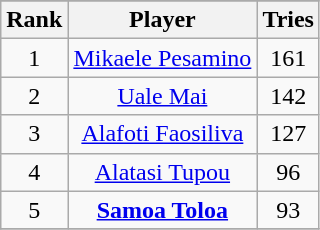<table class="wikitable sortable" style="text-align: center;">
<tr>
</tr>
<tr>
<th>Rank</th>
<th>Player</th>
<th>Tries</th>
</tr>
<tr>
<td>1</td>
<td><a href='#'>Mikaele Pesamino</a></td>
<td>161</td>
</tr>
<tr>
<td>2</td>
<td><a href='#'>Uale Mai</a></td>
<td>142</td>
</tr>
<tr>
<td>3</td>
<td><a href='#'>Alafoti Faosiliva</a></td>
<td>127</td>
</tr>
<tr>
<td>4</td>
<td><a href='#'>Alatasi Tupou</a></td>
<td>96</td>
</tr>
<tr>
<td>5</td>
<td><strong><a href='#'>Samoa Toloa</a></strong></td>
<td>93</td>
</tr>
<tr>
</tr>
</table>
